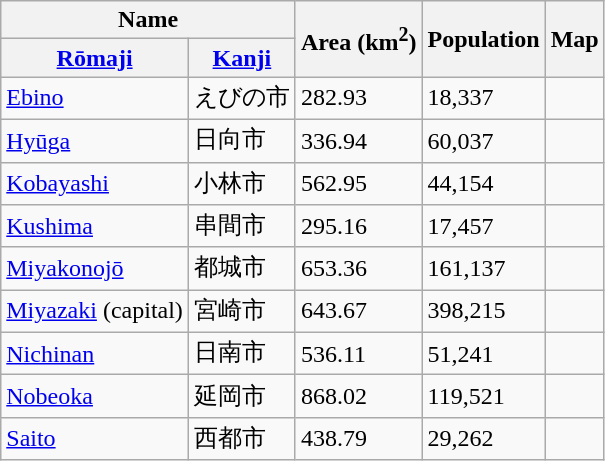<table class="wikitable sortable">
<tr>
<th colspan="2">Name</th>
<th rowspan="2">Area (km<sup>2</sup>)</th>
<th rowspan="2">Population</th>
<th rowspan="2">Map</th>
</tr>
<tr>
<th><a href='#'>Rōmaji</a></th>
<th><a href='#'>Kanji</a></th>
</tr>
<tr>
<td> <a href='#'>Ebino</a></td>
<td>えびの市</td>
<td>282.93</td>
<td>18,337</td>
<td></td>
</tr>
<tr>
<td> <a href='#'>Hyūga</a></td>
<td>日向市</td>
<td>336.94</td>
<td>60,037</td>
<td></td>
</tr>
<tr>
<td> <a href='#'>Kobayashi</a></td>
<td>小林市</td>
<td>562.95</td>
<td>44,154</td>
<td></td>
</tr>
<tr>
<td> <a href='#'>Kushima</a></td>
<td>串間市</td>
<td>295.16</td>
<td>17,457</td>
<td></td>
</tr>
<tr>
<td> <a href='#'>Miyakonojō</a></td>
<td>都城市</td>
<td>653.36</td>
<td>161,137</td>
<td></td>
</tr>
<tr>
<td> <a href='#'>Miyazaki</a> (capital)</td>
<td>宮崎市</td>
<td>643.67</td>
<td>398,215</td>
<td></td>
</tr>
<tr>
<td> <a href='#'>Nichinan</a></td>
<td>日南市</td>
<td>536.11</td>
<td>51,241</td>
<td></td>
</tr>
<tr>
<td> <a href='#'>Nobeoka</a></td>
<td>延岡市</td>
<td>868.02</td>
<td>119,521</td>
<td></td>
</tr>
<tr>
<td> <a href='#'>Saito</a></td>
<td>西都市</td>
<td>438.79</td>
<td>29,262</td>
<td></td>
</tr>
</table>
